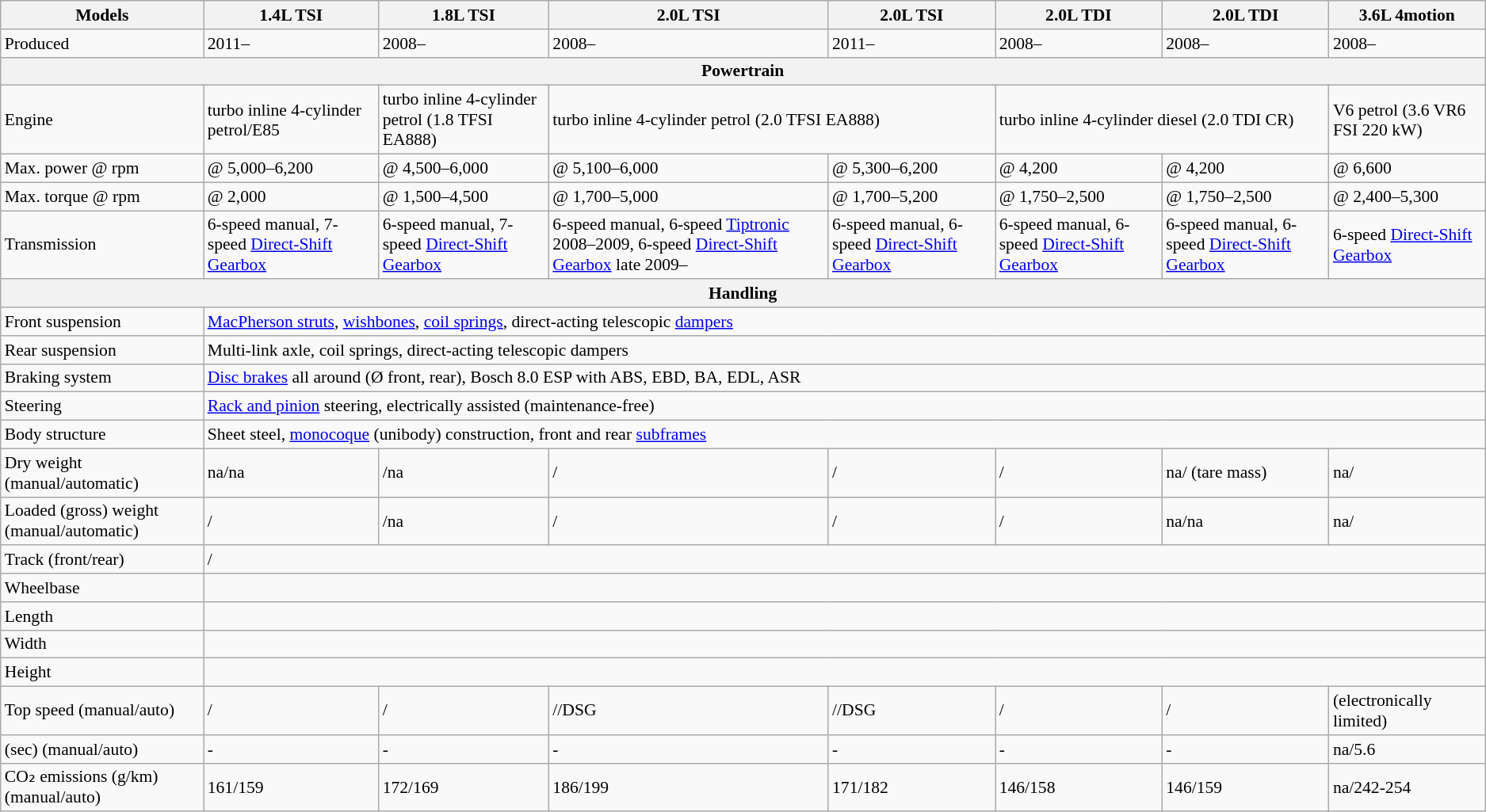<table class="wikitable" style="font-size:90%;">
<tr>
<th>Models</th>
<th>1.4L TSI</th>
<th>1.8L TSI</th>
<th>2.0L TSI</th>
<th>2.0L TSI</th>
<th>2.0L TDI</th>
<th>2.0L TDI</th>
<th>3.6L 4motion</th>
</tr>
<tr>
<td>Produced</td>
<td>2011–</td>
<td>2008–</td>
<td>2008–</td>
<td>2011–</td>
<td>2008–</td>
<td>2008–</td>
<td>2008–</td>
</tr>
<tr>
<th colspan=8>Powertrain</th>
</tr>
<tr>
<td>Engine</td>
<td>turbo inline 4-cylinder petrol/E85</td>
<td>turbo inline 4-cylinder petrol (1.8 TFSI EA888)</td>
<td colspan=2>turbo inline 4-cylinder petrol (2.0 TFSI EA888)</td>
<td colspan=2>turbo inline 4-cylinder diesel (2.0 TDI CR)</td>
<td>V6 petrol (3.6 VR6 FSI 220 kW)</td>
</tr>
<tr>
<td>Max. power @ rpm</td>
<td> @ 5,000–6,200</td>
<td> @ 4,500–6,000</td>
<td> @ 5,100–6,000</td>
<td> @ 5,300–6,200</td>
<td> @ 4,200</td>
<td> @ 4,200</td>
<td> @ 6,600</td>
</tr>
<tr>
<td>Max. torque @ rpm</td>
<td> @ 2,000</td>
<td> @ 1,500–4,500</td>
<td> @ 1,700–5,000</td>
<td> @ 1,700–5,200</td>
<td> @ 1,750–2,500</td>
<td> @ 1,750–2,500</td>
<td> @ 2,400–5,300</td>
</tr>
<tr>
<td>Transmission</td>
<td>6-speed manual, 7-speed <a href='#'>Direct-Shift Gearbox</a></td>
<td>6-speed manual, 7-speed <a href='#'>Direct-Shift Gearbox</a></td>
<td>6-speed manual, 6-speed <a href='#'>Tiptronic</a> 2008–2009, 6-speed <a href='#'>Direct-Shift Gearbox</a> late 2009–</td>
<td>6-speed manual, 6-speed <a href='#'>Direct-Shift Gearbox</a></td>
<td>6-speed manual, 6-speed <a href='#'>Direct-Shift Gearbox</a></td>
<td>6-speed manual, 6-speed <a href='#'>Direct-Shift Gearbox</a></td>
<td>6-speed <a href='#'>Direct-Shift Gearbox</a></td>
</tr>
<tr>
<th colspan=8>Handling</th>
</tr>
<tr>
<td>Front suspension</td>
<td colspan=7><a href='#'>MacPherson struts</a>, <a href='#'>wishbones</a>, <a href='#'>coil springs</a>, direct-acting telescopic <a href='#'>dampers</a></td>
</tr>
<tr>
<td>Rear suspension</td>
<td colspan=7>Multi-link axle, coil springs, direct-acting telescopic dampers</td>
</tr>
<tr>
<td>Braking system</td>
<td colspan=7><a href='#'>Disc brakes</a> all around (Ø  front,  rear), Bosch 8.0 ESP with ABS, EBD, BA, EDL, ASR</td>
</tr>
<tr>
<td>Steering</td>
<td colspan=7><a href='#'>Rack and pinion</a> steering, electrically assisted (maintenance-free)</td>
</tr>
<tr>
<td>Body structure</td>
<td colspan=7>Sheet steel, <a href='#'>monocoque</a> (unibody) construction, front and rear <a href='#'>subframes</a></td>
</tr>
<tr>
<td>Dry weight (manual/automatic)</td>
<td>na/na</td>
<td>/na</td>
<td>/</td>
<td>/</td>
<td>/</td>
<td>na/ (tare mass)</td>
<td>na/</td>
</tr>
<tr>
<td>Loaded (gross) weight (manual/automatic)</td>
<td>/</td>
<td>/na</td>
<td>/</td>
<td>/</td>
<td>/</td>
<td>na/na</td>
<td>na/</td>
</tr>
<tr>
<td>Track (front/rear)</td>
<td colspan=7> / </td>
</tr>
<tr>
<td>Wheelbase</td>
<td colspan=7></td>
</tr>
<tr>
<td>Length</td>
<td colspan=7></td>
</tr>
<tr>
<td>Width</td>
<td colspan=7></td>
</tr>
<tr>
<td>Height</td>
<td colspan=7></td>
</tr>
<tr>
<td>Top speed (manual/auto)</td>
<td>/</td>
<td>/</td>
<td>//DSG </td>
<td>//DSG </td>
<td>/</td>
<td>/</td>
<td> (electronically limited)</td>
</tr>
<tr>
<td> (sec) (manual/auto)</td>
<td>-</td>
<td>-</td>
<td>-</td>
<td>-</td>
<td>-</td>
<td>-</td>
<td>na/5.6</td>
</tr>
<tr>
<td>CO₂ emissions (g/km) (manual/auto)</td>
<td>161/159</td>
<td>172/169</td>
<td>186/199</td>
<td>171/182</td>
<td>146/158</td>
<td>146/159</td>
<td>na/242-254</td>
</tr>
</table>
